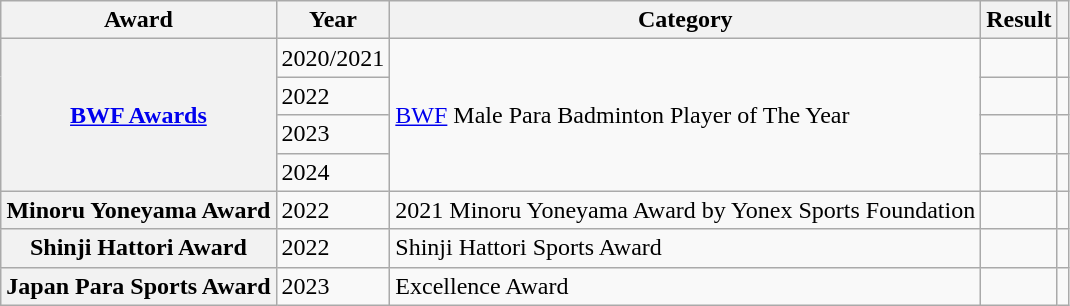<table class="wikitable plainrowheaders sortable">
<tr>
<th scope="col">Award</th>
<th scope="col">Year</th>
<th scope="col">Category</th>
<th scope="col">Result</th>
<th scope="col" class="unsortable"></th>
</tr>
<tr>
<th scope="row" rowspan=4><a href='#'>BWF Awards</a></th>
<td>2020/2021</td>
<td rowspan=4><a href='#'>BWF</a> Male Para Badminton Player of The Year</td>
<td></td>
<td></td>
</tr>
<tr>
<td>2022</td>
<td></td>
<td></td>
</tr>
<tr>
<td>2023</td>
<td></td>
<td></td>
</tr>
<tr>
<td>2024</td>
<td></td>
<td></td>
</tr>
<tr>
<th scope="row">Minoru Yoneyama Award</th>
<td>2022</td>
<td>2021 Minoru Yoneyama Award by Yonex Sports Foundation</td>
<td></td>
<td></td>
</tr>
<tr>
<th scope="row">Shinji Hattori Award</th>
<td>2022</td>
<td>Shinji Hattori Sports Award</td>
<td></td>
<td></td>
</tr>
<tr>
<th scope="row">Japan Para Sports Award</th>
<td>2023</td>
<td>Excellence Award</td>
<td></td>
<td></td>
</tr>
</table>
